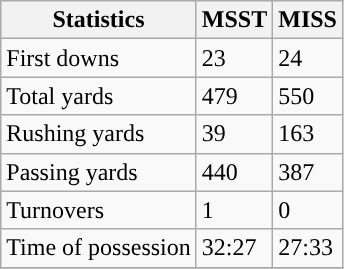<table class="wikitable" style="float: left;">
<tr>
<th>Statistics</th>
<th>MSST</th>
<th>MISS</th>
</tr>
<tr>
<td>First downs</td>
<td>23</td>
<td>24</td>
</tr>
<tr>
<td>Total yards</td>
<td>479</td>
<td>550</td>
</tr>
<tr>
<td>Rushing yards</td>
<td>39</td>
<td>163</td>
</tr>
<tr>
<td>Passing yards</td>
<td>440</td>
<td>387</td>
</tr>
<tr>
<td>Turnovers</td>
<td>1</td>
<td>0</td>
</tr>
<tr>
<td>Time of possession</td>
<td>32:27</td>
<td>27:33</td>
</tr>
<tr>
</tr>
</table>
